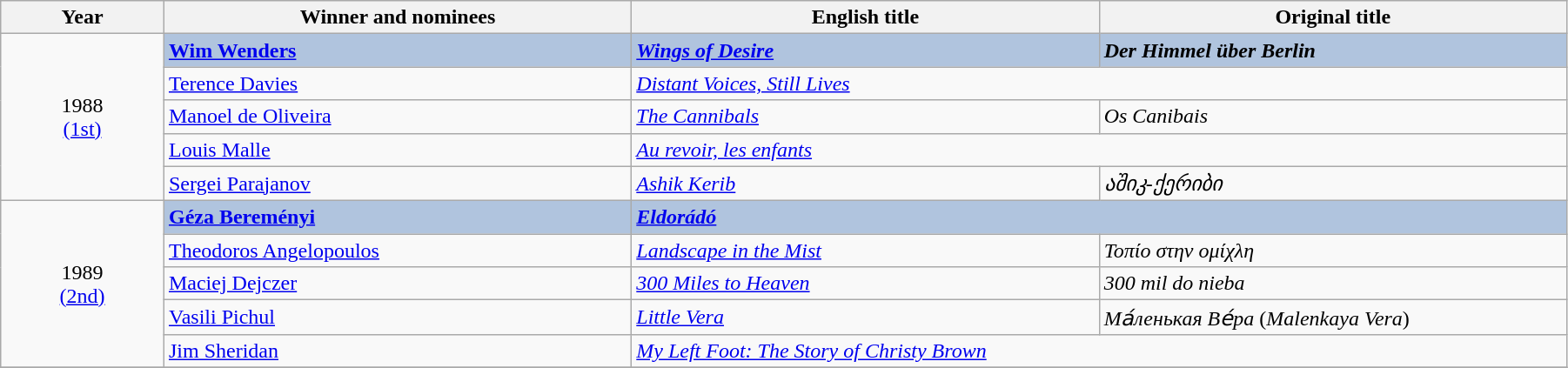<table class="wikitable" width="95%" cellpadding="5">
<tr>
<th width="100"><strong>Year</strong></th>
<th width="300"><strong>Winner and nominees</strong></th>
<th width="300"><strong>English title</strong></th>
<th width="300"><strong>Original title</strong></th>
</tr>
<tr>
<td rowspan="5" style="text-align:center;">1988<br><a href='#'>(1st)</a></td>
<td style="background:#B0C4DE;"><strong> <a href='#'>Wim Wenders</a></strong></td>
<td style="background:#B0C4DE;"><strong><em><a href='#'>Wings of Desire</a></em></strong></td>
<td style="background:#B0C4DE;"><strong><em>Der Himmel über Berlin</em></strong></td>
</tr>
<tr>
<td><a href='#'>Terence Davies</a></td>
<td colspan="2"><em><a href='#'>Distant Voices, Still Lives</a></em></td>
</tr>
<tr>
<td><a href='#'>Manoel de Oliveira</a></td>
<td><em><a href='#'>The Cannibals</a></em></td>
<td><em>Os Canibais</em></td>
</tr>
<tr>
<td><a href='#'>Louis Malle</a></td>
<td colspan="2"><em><a href='#'>Au revoir, les enfants</a></em></td>
</tr>
<tr>
<td><a href='#'>Sergei Parajanov</a></td>
<td><em><a href='#'>Ashik Kerib</a></em></td>
<td><em>აშიკ-ქერიბი</em></td>
</tr>
<tr>
<td rowspan="5" style="text-align:center;">1989<br><a href='#'>(2nd)</a></td>
<td style="background:#B0C4DE;"><strong> <a href='#'>Géza Bereményi</a></strong></td>
<td colspan="2" style="background:#B0C4DE;"><strong><em><a href='#'>Eldorádó</a></em></strong></td>
</tr>
<tr>
<td><a href='#'>Theodoros Angelopoulos</a></td>
<td><em><a href='#'>Landscape in the Mist</a></em></td>
<td><em>Τοπίο στην ομίχλη</em></td>
</tr>
<tr>
<td><a href='#'>Maciej Dejczer</a></td>
<td><em><a href='#'>300 Miles to Heaven</a></em></td>
<td><em>300 mil do nieba</em></td>
</tr>
<tr>
<td><a href='#'>Vasili Pichul</a></td>
<td><em><a href='#'>Little Vera</a></em></td>
<td><em>Ма́ленькая Ве́ра</em> (<em>Malenkaya Vera</em>)</td>
</tr>
<tr>
<td><a href='#'>Jim Sheridan</a></td>
<td colspan="2"><em><a href='#'>My Left Foot: The Story of Christy Brown</a></em></td>
</tr>
<tr>
</tr>
</table>
